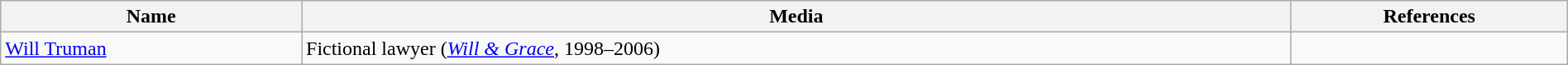<table class="wikitable" " style="width:100%;">
<tr>
<th>Name</th>
<th>Media</th>
<th>References</th>
</tr>
<tr>
<td><a href='#'>Will Truman</a></td>
<td>Fictional lawyer (<em><a href='#'>Will & Grace</a></em>, 1998–2006)</td>
<td></td>
</tr>
</table>
